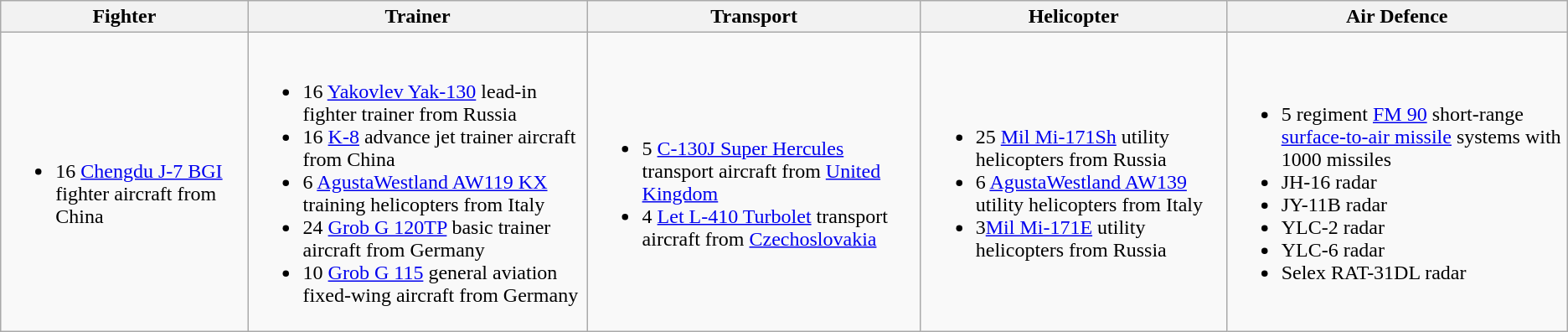<table class="wikitable">
<tr>
<th>Fighter</th>
<th>Trainer</th>
<th>Transport</th>
<th>Helicopter</th>
<th>Air Defence</th>
</tr>
<tr>
<td><br><ul><li>16 <a href='#'>Chengdu J-7 BGI</a> fighter aircraft from China</li></ul></td>
<td><br><ul><li>16 <a href='#'>Yakovlev Yak-130</a> lead-in fighter trainer from Russia</li><li>16 <a href='#'>K-8</a> advance jet trainer aircraft from China</li><li>6 <a href='#'>AgustaWestland AW119 KX</a> training helicopters from Italy</li><li>24 <a href='#'>Grob G 120TP</a> basic trainer aircraft from Germany</li><li>10 <a href='#'>Grob G 115</a> general aviation fixed-wing aircraft from Germany</li></ul></td>
<td><br><ul><li>5 <a href='#'>C-130J Super Hercules</a> transport aircraft from <a href='#'>United Kingdom</a></li><li>4 <a href='#'>Let L-410 Turbolet</a> transport aircraft from <a href='#'>Czechoslovakia</a></li></ul></td>
<td><br><ul><li>25 <a href='#'>Mil Mi-171Sh</a> utility helicopters from Russia</li><li>6 <a href='#'>AgustaWestland AW139</a> utility helicopters from Italy</li><li>3<a href='#'>Mil Mi-171E</a> utility helicopters from Russia</li></ul></td>
<td><br><ul><li>5 regiment <a href='#'>FM 90</a> short-range <a href='#'>surface-to-air missile</a> systems with 1000 missiles</li><li>JH-16 radar</li><li>JY-11B radar</li><li>YLC-2 radar</li><li>YLC-6 radar</li><li>Selex RAT-31DL radar</li></ul></td>
</tr>
</table>
